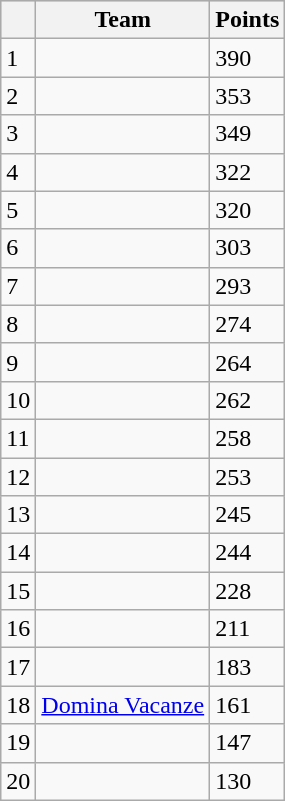<table class="wikitable">
<tr style="background:#ccccff;">
<th></th>
<th>Team</th>
<th>Points</th>
</tr>
<tr>
<td>1</td>
<td> </td>
<td>390</td>
</tr>
<tr>
<td>2</td>
<td> </td>
<td>353</td>
</tr>
<tr>
<td>3</td>
<td> </td>
<td>349</td>
</tr>
<tr>
<td>4</td>
<td> </td>
<td>322</td>
</tr>
<tr>
<td>5</td>
<td> </td>
<td>320</td>
</tr>
<tr>
<td>6</td>
<td> </td>
<td>303</td>
</tr>
<tr>
<td>7</td>
<td> </td>
<td>293</td>
</tr>
<tr>
<td>8</td>
<td> </td>
<td>274</td>
</tr>
<tr>
<td>9</td>
<td> </td>
<td>264</td>
</tr>
<tr>
<td>10</td>
<td> </td>
<td>262</td>
</tr>
<tr>
<td>11</td>
<td> </td>
<td>258</td>
</tr>
<tr>
<td>12</td>
<td> </td>
<td>253</td>
</tr>
<tr>
<td>13</td>
<td> </td>
<td>245</td>
</tr>
<tr>
<td>14</td>
<td> </td>
<td>244</td>
</tr>
<tr>
<td>15</td>
<td> </td>
<td>228</td>
</tr>
<tr>
<td>16</td>
<td> </td>
<td>211</td>
</tr>
<tr>
<td>17</td>
<td> </td>
<td>183</td>
</tr>
<tr>
<td>18</td>
<td> <a href='#'>Domina Vacanze</a></td>
<td>161</td>
</tr>
<tr>
<td>19</td>
<td> </td>
<td>147</td>
</tr>
<tr>
<td>20</td>
<td> </td>
<td>130</td>
</tr>
</table>
